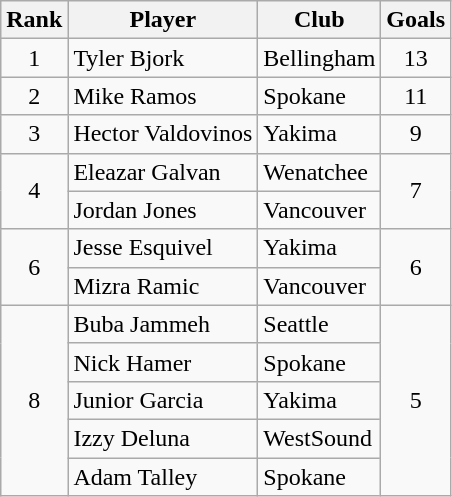<table class="wikitable" style="text-align:center">
<tr>
<th>Rank</th>
<th>Player</th>
<th>Club</th>
<th>Goals</th>
</tr>
<tr>
<td>1</td>
<td align="left">Tyler Bjork</td>
<td align="left">Bellingham</td>
<td>13</td>
</tr>
<tr>
<td>2</td>
<td align="left">Mike Ramos</td>
<td align="left">Spokane</td>
<td>11</td>
</tr>
<tr>
<td>3</td>
<td align="left">Hector Valdovinos</td>
<td align="left">Yakima</td>
<td>9</td>
</tr>
<tr>
<td rowspan="2">4</td>
<td align="left">Eleazar Galvan</td>
<td align="left">Wenatchee</td>
<td rowspan="2">7</td>
</tr>
<tr>
<td align="left">Jordan Jones</td>
<td align="left">Vancouver</td>
</tr>
<tr>
<td rowspan="2">6</td>
<td align="left">Jesse Esquivel</td>
<td align="left">Yakima</td>
<td rowspan="2">6</td>
</tr>
<tr>
<td align="left">Mizra Ramic</td>
<td align="left">Vancouver</td>
</tr>
<tr>
<td rowspan="5">8</td>
<td align="left">Buba Jammeh</td>
<td align="left">Seattle</td>
<td rowspan="5">5</td>
</tr>
<tr>
<td align="left">Nick Hamer</td>
<td align="left">Spokane</td>
</tr>
<tr>
<td align="left">Junior Garcia</td>
<td align="left">Yakima</td>
</tr>
<tr>
<td align="left">Izzy Deluna</td>
<td align="left">WestSound</td>
</tr>
<tr>
<td align="left">Adam Talley</td>
<td align="left">Spokane</td>
</tr>
</table>
